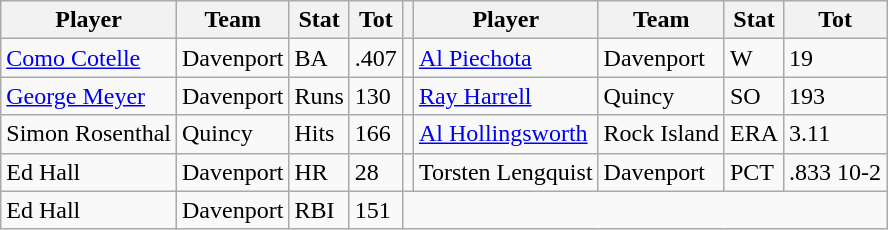<table class="wikitable">
<tr>
<th>Player</th>
<th>Team</th>
<th>Stat</th>
<th>Tot</th>
<th></th>
<th>Player</th>
<th>Team</th>
<th>Stat</th>
<th>Tot</th>
</tr>
<tr>
<td><a href='#'>Como Cotelle</a></td>
<td>Davenport</td>
<td>BA</td>
<td>.407</td>
<td></td>
<td><a href='#'>Al Piechota</a></td>
<td>Davenport</td>
<td>W</td>
<td>19</td>
</tr>
<tr>
<td><a href='#'>George Meyer</a></td>
<td>Davenport</td>
<td>Runs</td>
<td>130</td>
<td></td>
<td><a href='#'>Ray Harrell</a></td>
<td>Quincy</td>
<td>SO</td>
<td>193</td>
</tr>
<tr>
<td>Simon Rosenthal</td>
<td>Quincy</td>
<td>Hits</td>
<td>166</td>
<td></td>
<td><a href='#'>Al Hollingsworth</a></td>
<td>Rock Island</td>
<td>ERA</td>
<td>3.11</td>
</tr>
<tr>
<td>Ed Hall</td>
<td>Davenport</td>
<td>HR</td>
<td>28</td>
<td></td>
<td>Torsten Lengquist</td>
<td>Davenport</td>
<td>PCT</td>
<td>.833 10-2</td>
</tr>
<tr>
<td>Ed Hall</td>
<td>Davenport</td>
<td>RBI</td>
<td>151</td>
</tr>
</table>
